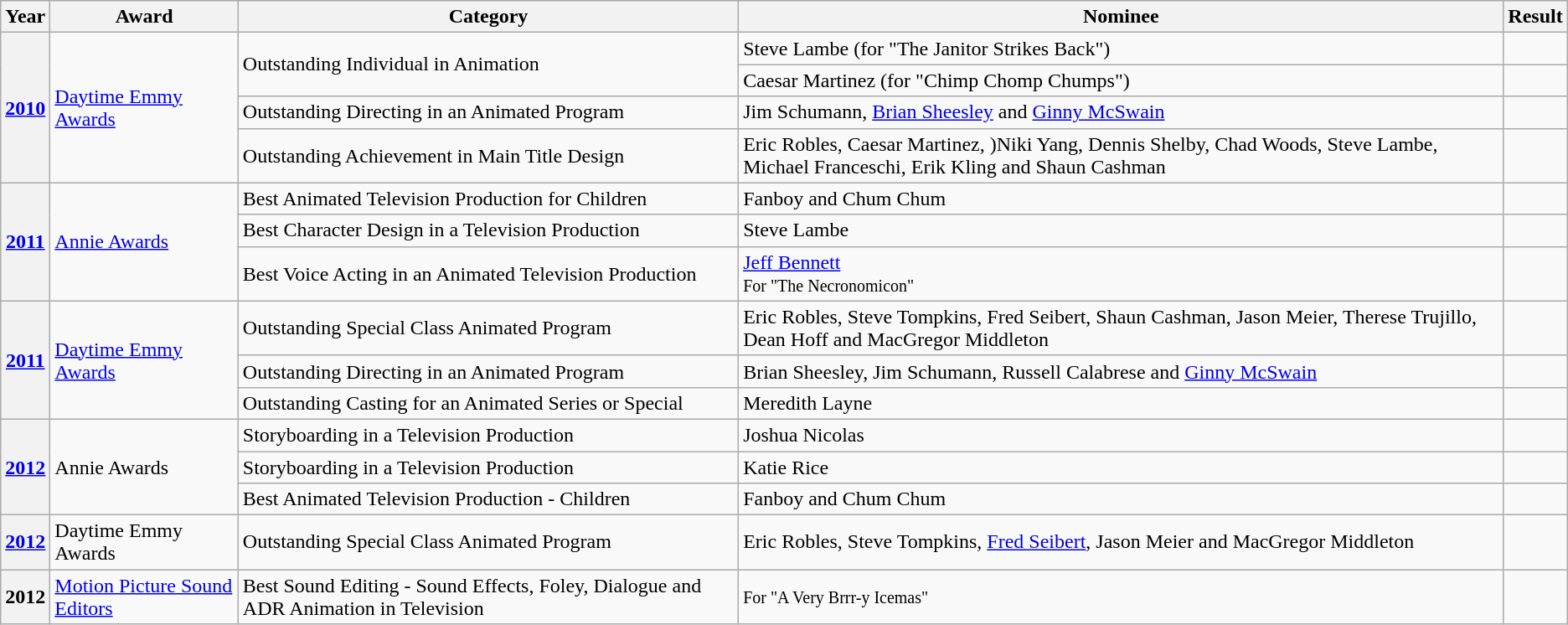<table class="wikitable">
<tr>
<th>Year</th>
<th>Award</th>
<th>Category</th>
<th>Nominee</th>
<th>Result</th>
</tr>
<tr>
<th rowspan="4"><a href='#'>2010</a></th>
<td rowspan="4"><a href='#'>Daytime Emmy Awards</a></td>
<td rowspan="2">Outstanding Individual in Animation</td>
<td>Steve Lambe (for "The Janitor Strikes Back")</td>
<td></td>
</tr>
<tr>
<td>Caesar Martinez (for "Chimp Chomp Chumps")</td>
<td></td>
</tr>
<tr>
<td>Outstanding Directing in an Animated Program</td>
<td>Jim Schumann, <a href='#'>Brian Sheesley</a> and <a href='#'>Ginny McSwain</a></td>
<td></td>
</tr>
<tr>
<td>Outstanding Achievement in Main Title Design</td>
<td>Eric Robles, Caesar Martinez, )Niki Yang, Dennis Shelby, Chad Woods, Steve Lambe, Michael Franceschi, Erik Kling and Shaun Cashman</td>
<td></td>
</tr>
<tr>
<th rowspan="3"><a href='#'>2011</a></th>
<td rowspan="3"><a href='#'>Annie Awards</a></td>
<td>Best Animated Television Production for Children</td>
<td>Fanboy and Chum Chum</td>
<td></td>
</tr>
<tr>
<td>Best Character Design in a Television Production</td>
<td>Steve Lambe</td>
<td></td>
</tr>
<tr>
<td>Best Voice Acting in an Animated Television Production</td>
<td><a href='#'>Jeff Bennett</a><br><small>For "The Necronomicon"</small></td>
<td></td>
</tr>
<tr>
<th rowspan="3"><a href='#'>2011</a></th>
<td rowspan="3"><a href='#'>Daytime Emmy Awards</a></td>
<td>Outstanding Special Class Animated Program</td>
<td>Eric Robles, Steve Tompkins, Fred Seibert, Shaun Cashman, Jason Meier, Therese Trujillo, Dean Hoff and MacGregor Middleton</td>
<td></td>
</tr>
<tr>
<td>Outstanding Directing in an Animated Program</td>
<td>Brian Sheesley, Jim Schumann, Russell Calabrese and <a href='#'>Ginny McSwain</a></td>
<td></td>
</tr>
<tr>
<td>Outstanding Casting for an Animated Series or Special</td>
<td>Meredith Layne</td>
<td></td>
</tr>
<tr>
<th rowspan="3"><a href='#'>2012</a></th>
<td rowspan="3">Annie Awards</td>
<td>Storyboarding in a Television Production</td>
<td>Joshua Nicolas</td>
<td></td>
</tr>
<tr>
<td>Storyboarding in a Television Production</td>
<td>Katie Rice</td>
<td></td>
</tr>
<tr>
<td>Best Animated Television Production - Children</td>
<td>Fanboy and Chum Chum</td>
<td></td>
</tr>
<tr>
<th><a href='#'>2012</a></th>
<td>Daytime Emmy Awards</td>
<td>Outstanding Special Class Animated Program</td>
<td>Eric Robles, Steve Tompkins, <a href='#'>Fred Seibert</a>, Jason Meier and MacGregor Middleton</td>
<td></td>
</tr>
<tr>
<th>2012</th>
<td><a href='#'>Motion Picture Sound Editors</a></td>
<td>Best Sound Editing - Sound Effects, Foley, Dialogue and ADR Animation in Television</td>
<td><small>For "A Very Brrr-y Icemas"</small></td>
<td></td>
</tr>
</table>
